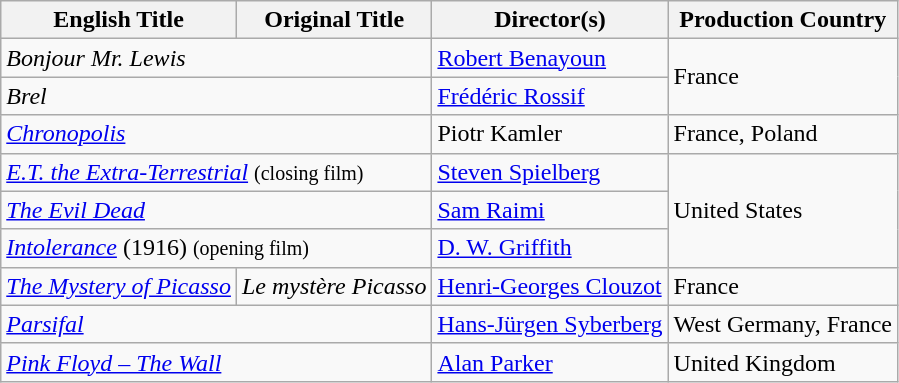<table class="wikitable">
<tr>
<th>English Title</th>
<th>Original Title</th>
<th>Director(s)</th>
<th>Production Country</th>
</tr>
<tr>
<td colspan="2"><em>Bonjour Mr. Lewis</em></td>
<td><a href='#'>Robert Benayoun</a></td>
<td rowspan="2">France</td>
</tr>
<tr>
<td colspan="2"><em>Brel</em></td>
<td><a href='#'>Frédéric Rossif</a></td>
</tr>
<tr>
<td colspan="2"><em><a href='#'>Chronopolis</a></em></td>
<td>Piotr Kamler</td>
<td>France, Poland</td>
</tr>
<tr>
<td colspan="2"><em><a href='#'>E.T. the Extra-Terrestrial</a></em> <small>(closing film)</small></td>
<td><a href='#'>Steven Spielberg</a></td>
<td rowspan="3">United States</td>
</tr>
<tr>
<td colspan="2"><em><a href='#'>The Evil Dead</a></em></td>
<td><a href='#'>Sam Raimi</a></td>
</tr>
<tr>
<td colspan="2"><em><a href='#'>Intolerance</a></em> (1916) <small>(opening film)</small></td>
<td><a href='#'>D. W. Griffith</a></td>
</tr>
<tr>
<td><em><a href='#'>The Mystery of Picasso</a></em></td>
<td><em>Le mystère Picasso</em></td>
<td><a href='#'>Henri-Georges Clouzot</a></td>
<td>France</td>
</tr>
<tr>
<td colspan="2"><a href='#'><em>Parsifal</em></a></td>
<td><a href='#'>Hans-Jürgen Syberberg</a></td>
<td>West Germany, France</td>
</tr>
<tr>
<td colspan="2"><em><a href='#'>Pink Floyd – The Wall</a></em></td>
<td><a href='#'>Alan Parker</a></td>
<td>United Kingdom</td>
</tr>
</table>
